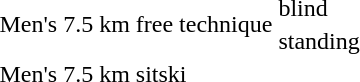<table>
<tr>
<td rowspan="2">Men's 7.5 km free technique</td>
<td>blind<br></td>
<td></td>
<td></td>
<td></td>
</tr>
<tr>
<td>standing<br></td>
<td></td>
<td></td>
<td></td>
</tr>
<tr>
<td>Men's 7.5 km sitski</td>
<td><br></td>
<td></td>
<td></td>
<td></td>
</tr>
</table>
